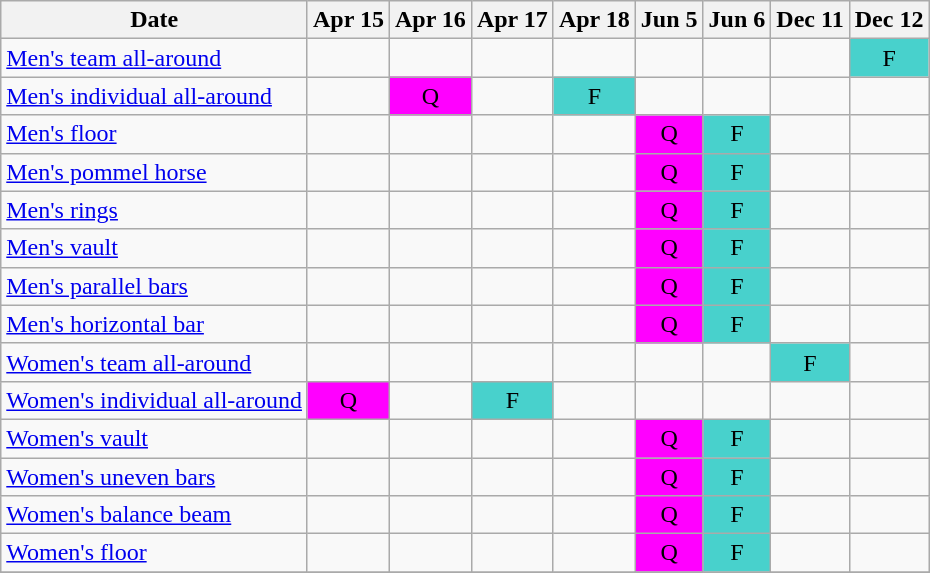<table class="wikitable olympic-schedule Gymnastics">
<tr>
<th>Date</th>
<th>Apr 15</th>
<th>Apr 16</th>
<th>Apr 17</th>
<th>Apr 18</th>
<th>Jun 5</th>
<th>Jun 6</th>
<th>Dec 11</th>
<th>Dec 12</th>
</tr>
<tr>
<td class="event"><a href='#'>Men's team all-around</a></td>
<td></td>
<td></td>
<td></td>
<td></td>
<td></td>
<td></td>
<td></td>
<td bgcolor="#48D1CC" align="center" class="finals">F</td>
</tr>
<tr>
<td class="event"><a href='#'>Men's individual all-around</a></td>
<td></td>
<td bgcolor="#FF00FF" align="center" class="qualification">Q</td>
<td></td>
<td bgcolor="#48D1CC" align="center" class="finals">F</td>
<td></td>
<td></td>
<td></td>
<td></td>
</tr>
<tr>
<td class="event"><a href='#'>Men's floor</a></td>
<td></td>
<td></td>
<td></td>
<td></td>
<td bgcolor="#FF00FF" align="center" class="qualification">Q</td>
<td bgcolor="#48D1CC" align="center" class="finals">F</td>
<td></td>
<td></td>
</tr>
<tr>
<td class="event"><a href='#'>Men's pommel horse</a></td>
<td></td>
<td></td>
<td></td>
<td></td>
<td bgcolor="#FF00FF" align="center" class="qualification">Q</td>
<td bgcolor="#48D1CC" align="center" class="finals">F</td>
<td></td>
<td></td>
</tr>
<tr>
<td class="event"><a href='#'>Men's rings</a></td>
<td></td>
<td></td>
<td></td>
<td></td>
<td bgcolor="#FF00FF" align="center" class="qualification">Q</td>
<td bgcolor="#48D1CC" align="center" class="finals">F</td>
<td></td>
<td></td>
</tr>
<tr>
<td class="event"><a href='#'>Men's vault</a></td>
<td></td>
<td></td>
<td></td>
<td></td>
<td bgcolor="#FF00FF" align="center" class="qualification">Q</td>
<td bgcolor="#48D1CC" align="center" class="finals">F</td>
<td></td>
<td></td>
</tr>
<tr>
<td class="event"><a href='#'>Men's parallel bars</a></td>
<td></td>
<td></td>
<td></td>
<td></td>
<td bgcolor="#FF00FF" align="center" class="qualification">Q</td>
<td bgcolor="#48D1CC" align="center" class="finals">F</td>
<td></td>
<td></td>
</tr>
<tr>
<td class="event"><a href='#'>Men's horizontal bar</a></td>
<td></td>
<td></td>
<td></td>
<td></td>
<td bgcolor="#FF00FF" align="center" class="qualification">Q</td>
<td bgcolor="#48D1CC" align="center" class="finals">F</td>
<td></td>
<td></td>
</tr>
<tr>
<td class="event"><a href='#'>Women's team all-around</a></td>
<td></td>
<td></td>
<td></td>
<td></td>
<td></td>
<td></td>
<td bgcolor="#48D1CC" align="center" class="finals">F</td>
<td></td>
</tr>
<tr>
<td class="event"><a href='#'>Women's individual all-around</a></td>
<td bgcolor="#FF00FF" align="center" class="qualification">Q</td>
<td></td>
<td bgcolor="#48D1CC" align="center" class="finals">F</td>
<td></td>
<td></td>
<td></td>
<td></td>
<td></td>
</tr>
<tr>
<td class="event"><a href='#'>Women's vault</a></td>
<td></td>
<td></td>
<td></td>
<td></td>
<td bgcolor="#FF00FF" align="center" class="qualification">Q</td>
<td bgcolor="#48D1CC" align="center" class="finals">F</td>
<td></td>
<td></td>
</tr>
<tr>
<td class="event"><a href='#'>Women's uneven bars</a></td>
<td></td>
<td></td>
<td></td>
<td></td>
<td bgcolor="#FF00FF" align="center" class="qualification">Q</td>
<td bgcolor="#48D1CC" align="center" class="finals">F</td>
<td></td>
<td></td>
</tr>
<tr>
<td class="event"><a href='#'>Women's balance beam</a></td>
<td></td>
<td></td>
<td></td>
<td></td>
<td bgcolor="#FF00FF" align="center" class="qualification">Q</td>
<td bgcolor="#48D1CC" align="center" class="finals">F</td>
<td></td>
<td></td>
</tr>
<tr>
<td class="event"><a href='#'>Women's floor</a></td>
<td></td>
<td></td>
<td></td>
<td></td>
<td bgcolor="#FF00FF" align="center" class="qualification">Q</td>
<td bgcolor="#48D1CC" align="center" class="finals">F</td>
<td></td>
<td></td>
</tr>
<tr>
</tr>
</table>
